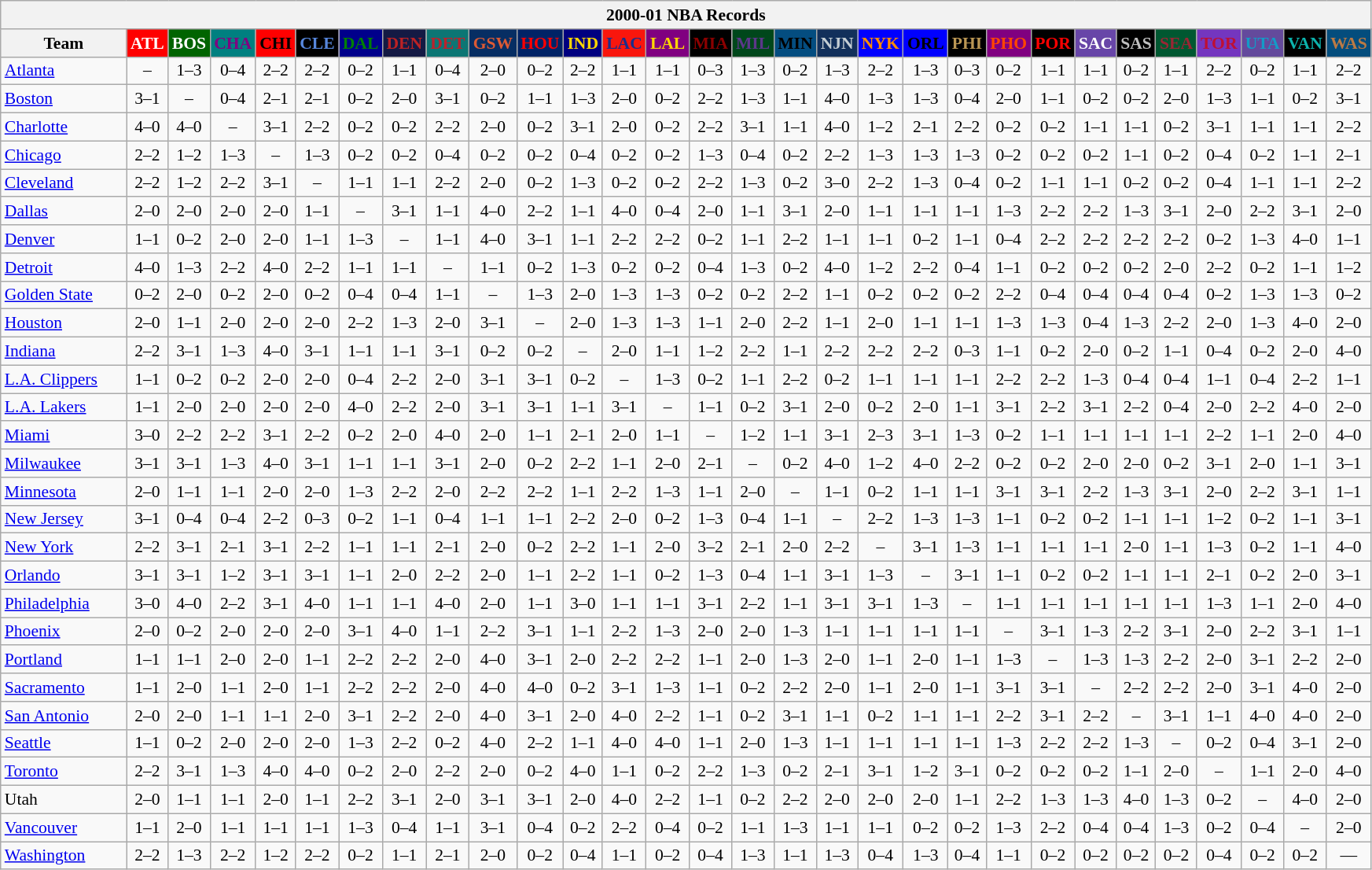<table class="wikitable" style="font-size:90%; text-align:center;">
<tr>
<th colspan=30>2000-01 NBA Records</th>
</tr>
<tr>
<th width=100>Team</th>
<th style="background:#FF0000;color:#FFFFFF;width=35">ATL</th>
<th style="background:#006400;color:#FFFFFF;width=35">BOS</th>
<th style="background:#008080;color:#800080;width=35">CHA</th>
<th style="background:#FF0000;color:#000000;width=35">CHI</th>
<th style="background:#000000;color:#5787DC;width=35">CLE</th>
<th style="background:#00008B;color:#008000;width=35">DAL</th>
<th style="background:#141A44;color:#BC2224;width=35">DEN</th>
<th style="background:#0C7674;color:#BB222C;width=35">DET</th>
<th style="background:#072E63;color:#DC5A34;width=35">GSW</th>
<th style="background:#002366;color:#FF0000;width=35">HOU</th>
<th style="background:#000080;color:#FFD700;width=35">IND</th>
<th style="background:#F9160D;color:#1A2E8B;width=35">LAC</th>
<th style="background:#800080;color:#FFD700;width=35">LAL</th>
<th style="background:#000000;color:#8B0000;width=35">MIA</th>
<th style="background:#00471B;color:#5C378A;width=35">MIL</th>
<th style="background:#044D80;color:#000000;width=35">MIN</th>
<th style="background:#12305B;color:#C4CED4;width=35">NJN</th>
<th style="background:#0000FF;color:#FF8C00;width=35">NYK</th>
<th style="background:#0000FF;color:#000000;width=35">ORL</th>
<th style="background:#000000;color:#BB9754;width=35">PHI</th>
<th style="background:#800080;color:#FF4500;width=35">PHO</th>
<th style="background:#000000;color:#FF0000;width=35">POR</th>
<th style="background:#6846A8;color:#FFFFFF;width=35">SAC</th>
<th style="background:#000000;color:#C0C0C0;width=35">SAS</th>
<th style="background:#005831;color:#992634;width=35">SEA</th>
<th style="background:#7436BF;color:#BE0F34;width=35">TOR</th>
<th style="background:#644A9C;color:#149BC7;width=35">UTA</th>
<th style="background:#000000;color:#0CB2AC;width=35">VAN</th>
<th style="background:#044D7D;color:#BC7A44;width=35">WAS</th>
</tr>
<tr>
<td style="text-align:left;"><a href='#'>Atlanta</a></td>
<td>–</td>
<td>1–3</td>
<td>0–4</td>
<td>2–2</td>
<td>2–2</td>
<td>0–2</td>
<td>1–1</td>
<td>0–4</td>
<td>2–0</td>
<td>0–2</td>
<td>2–2</td>
<td>1–1</td>
<td>1–1</td>
<td>0–3</td>
<td>1–3</td>
<td>0–2</td>
<td>1–3</td>
<td>2–2</td>
<td>1–3</td>
<td>0–3</td>
<td>0–2</td>
<td>1–1</td>
<td>1–1</td>
<td>0–2</td>
<td>1–1</td>
<td>2–2</td>
<td>0–2</td>
<td>1–1</td>
<td>2–2</td>
</tr>
<tr>
<td style="text-align:left;"><a href='#'>Boston</a></td>
<td>3–1</td>
<td>–</td>
<td>0–4</td>
<td>2–1</td>
<td>2–1</td>
<td>0–2</td>
<td>2–0</td>
<td>3–1</td>
<td>0–2</td>
<td>1–1</td>
<td>1–3</td>
<td>2–0</td>
<td>0–2</td>
<td>2–2</td>
<td>1–3</td>
<td>1–1</td>
<td>4–0</td>
<td>1–3</td>
<td>1–3</td>
<td>0–4</td>
<td>2–0</td>
<td>1–1</td>
<td>0–2</td>
<td>0–2</td>
<td>2–0</td>
<td>1–3</td>
<td>1–1</td>
<td>0–2</td>
<td>3–1</td>
</tr>
<tr>
<td style="text-align:left;"><a href='#'>Charlotte</a></td>
<td>4–0</td>
<td>4–0</td>
<td>–</td>
<td>3–1</td>
<td>2–2</td>
<td>0–2</td>
<td>0–2</td>
<td>2–2</td>
<td>2–0</td>
<td>0–2</td>
<td>3–1</td>
<td>2–0</td>
<td>0–2</td>
<td>2–2</td>
<td>3–1</td>
<td>1–1</td>
<td>4–0</td>
<td>1–2</td>
<td>2–1</td>
<td>2–2</td>
<td>0–2</td>
<td>0–2</td>
<td>1–1</td>
<td>1–1</td>
<td>0–2</td>
<td>3–1</td>
<td>1–1</td>
<td>1–1</td>
<td>2–2</td>
</tr>
<tr>
<td style="text-align:left;"><a href='#'>Chicago</a></td>
<td>2–2</td>
<td>1–2</td>
<td>1–3</td>
<td>–</td>
<td>1–3</td>
<td>0–2</td>
<td>0–2</td>
<td>0–4</td>
<td>0–2</td>
<td>0–2</td>
<td>0–4</td>
<td>0–2</td>
<td>0–2</td>
<td>1–3</td>
<td>0–4</td>
<td>0–2</td>
<td>2–2</td>
<td>1–3</td>
<td>1–3</td>
<td>1–3</td>
<td>0–2</td>
<td>0–2</td>
<td>0–2</td>
<td>1–1</td>
<td>0–2</td>
<td>0–4</td>
<td>0–2</td>
<td>1–1</td>
<td>2–1</td>
</tr>
<tr>
<td style="text-align:left;"><a href='#'>Cleveland</a></td>
<td>2–2</td>
<td>1–2</td>
<td>2–2</td>
<td>3–1</td>
<td>–</td>
<td>1–1</td>
<td>1–1</td>
<td>2–2</td>
<td>2–0</td>
<td>0–2</td>
<td>1–3</td>
<td>0–2</td>
<td>0–2</td>
<td>2–2</td>
<td>1–3</td>
<td>0–2</td>
<td>3–0</td>
<td>2–2</td>
<td>1–3</td>
<td>0–4</td>
<td>0–2</td>
<td>1–1</td>
<td>1–1</td>
<td>0–2</td>
<td>0–2</td>
<td>0–4</td>
<td>1–1</td>
<td>1–1</td>
<td>2–2</td>
</tr>
<tr>
<td style="text-align:left;"><a href='#'>Dallas</a></td>
<td>2–0</td>
<td>2–0</td>
<td>2–0</td>
<td>2–0</td>
<td>1–1</td>
<td>–</td>
<td>3–1</td>
<td>1–1</td>
<td>4–0</td>
<td>2–2</td>
<td>1–1</td>
<td>4–0</td>
<td>0–4</td>
<td>2–0</td>
<td>1–1</td>
<td>3–1</td>
<td>2–0</td>
<td>1–1</td>
<td>1–1</td>
<td>1–1</td>
<td>1–3</td>
<td>2–2</td>
<td>2–2</td>
<td>1–3</td>
<td>3–1</td>
<td>2–0</td>
<td>2–2</td>
<td>3–1</td>
<td>2–0</td>
</tr>
<tr>
<td style="text-align:left;"><a href='#'>Denver</a></td>
<td>1–1</td>
<td>0–2</td>
<td>2–0</td>
<td>2–0</td>
<td>1–1</td>
<td>1–3</td>
<td>–</td>
<td>1–1</td>
<td>4–0</td>
<td>3–1</td>
<td>1–1</td>
<td>2–2</td>
<td>2–2</td>
<td>0–2</td>
<td>1–1</td>
<td>2–2</td>
<td>1–1</td>
<td>1–1</td>
<td>0–2</td>
<td>1–1</td>
<td>0–4</td>
<td>2–2</td>
<td>2–2</td>
<td>2–2</td>
<td>2–2</td>
<td>0–2</td>
<td>1–3</td>
<td>4–0</td>
<td>1–1</td>
</tr>
<tr>
<td style="text-align:left;"><a href='#'>Detroit</a></td>
<td>4–0</td>
<td>1–3</td>
<td>2–2</td>
<td>4–0</td>
<td>2–2</td>
<td>1–1</td>
<td>1–1</td>
<td>–</td>
<td>1–1</td>
<td>0–2</td>
<td>1–3</td>
<td>0–2</td>
<td>0–2</td>
<td>0–4</td>
<td>1–3</td>
<td>0–2</td>
<td>4–0</td>
<td>1–2</td>
<td>2–2</td>
<td>0–4</td>
<td>1–1</td>
<td>0–2</td>
<td>0–2</td>
<td>0–2</td>
<td>2–0</td>
<td>2–2</td>
<td>0–2</td>
<td>1–1</td>
<td>1–2</td>
</tr>
<tr>
<td style="text-align:left;"><a href='#'>Golden State</a></td>
<td>0–2</td>
<td>2–0</td>
<td>0–2</td>
<td>2–0</td>
<td>0–2</td>
<td>0–4</td>
<td>0–4</td>
<td>1–1</td>
<td>–</td>
<td>1–3</td>
<td>2–0</td>
<td>1–3</td>
<td>1–3</td>
<td>0–2</td>
<td>0–2</td>
<td>2–2</td>
<td>1–1</td>
<td>0–2</td>
<td>0–2</td>
<td>0–2</td>
<td>2–2</td>
<td>0–4</td>
<td>0–4</td>
<td>0–4</td>
<td>0–4</td>
<td>0–2</td>
<td>1–3</td>
<td>1–3</td>
<td>0–2</td>
</tr>
<tr>
<td style="text-align:left;"><a href='#'>Houston</a></td>
<td>2–0</td>
<td>1–1</td>
<td>2–0</td>
<td>2–0</td>
<td>2–0</td>
<td>2–2</td>
<td>1–3</td>
<td>2–0</td>
<td>3–1</td>
<td>–</td>
<td>2–0</td>
<td>1–3</td>
<td>1–3</td>
<td>1–1</td>
<td>2–0</td>
<td>2–2</td>
<td>1–1</td>
<td>2–0</td>
<td>1–1</td>
<td>1–1</td>
<td>1–3</td>
<td>1–3</td>
<td>0–4</td>
<td>1–3</td>
<td>2–2</td>
<td>2–0</td>
<td>1–3</td>
<td>4–0</td>
<td>2–0</td>
</tr>
<tr>
<td style="text-align:left;"><a href='#'>Indiana</a></td>
<td>2–2</td>
<td>3–1</td>
<td>1–3</td>
<td>4–0</td>
<td>3–1</td>
<td>1–1</td>
<td>1–1</td>
<td>3–1</td>
<td>0–2</td>
<td>0–2</td>
<td>–</td>
<td>2–0</td>
<td>1–1</td>
<td>1–2</td>
<td>2–2</td>
<td>1–1</td>
<td>2–2</td>
<td>2–2</td>
<td>2–2</td>
<td>0–3</td>
<td>1–1</td>
<td>0–2</td>
<td>2–0</td>
<td>0–2</td>
<td>1–1</td>
<td>0–4</td>
<td>0–2</td>
<td>2–0</td>
<td>4–0</td>
</tr>
<tr>
<td style="text-align:left;"><a href='#'>L.A. Clippers</a></td>
<td>1–1</td>
<td>0–2</td>
<td>0–2</td>
<td>2–0</td>
<td>2–0</td>
<td>0–4</td>
<td>2–2</td>
<td>2–0</td>
<td>3–1</td>
<td>3–1</td>
<td>0–2</td>
<td>–</td>
<td>1–3</td>
<td>0–2</td>
<td>1–1</td>
<td>2–2</td>
<td>0–2</td>
<td>1–1</td>
<td>1–1</td>
<td>1–1</td>
<td>2–2</td>
<td>2–2</td>
<td>1–3</td>
<td>0–4</td>
<td>0–4</td>
<td>1–1</td>
<td>0–4</td>
<td>2–2</td>
<td>1–1</td>
</tr>
<tr>
<td style="text-align:left;"><a href='#'>L.A. Lakers</a></td>
<td>1–1</td>
<td>2–0</td>
<td>2–0</td>
<td>2–0</td>
<td>2–0</td>
<td>4–0</td>
<td>2–2</td>
<td>2–0</td>
<td>3–1</td>
<td>3–1</td>
<td>1–1</td>
<td>3–1</td>
<td>–</td>
<td>1–1</td>
<td>0–2</td>
<td>3–1</td>
<td>2–0</td>
<td>0–2</td>
<td>2–0</td>
<td>1–1</td>
<td>3–1</td>
<td>2–2</td>
<td>3–1</td>
<td>2–2</td>
<td>0–4</td>
<td>2–0</td>
<td>2–2</td>
<td>4–0</td>
<td>2–0</td>
</tr>
<tr>
<td style="text-align:left;"><a href='#'>Miami</a></td>
<td>3–0</td>
<td>2–2</td>
<td>2–2</td>
<td>3–1</td>
<td>2–2</td>
<td>0–2</td>
<td>2–0</td>
<td>4–0</td>
<td>2–0</td>
<td>1–1</td>
<td>2–1</td>
<td>2–0</td>
<td>1–1</td>
<td>–</td>
<td>1–2</td>
<td>1–1</td>
<td>3–1</td>
<td>2–3</td>
<td>3–1</td>
<td>1–3</td>
<td>0–2</td>
<td>1–1</td>
<td>1–1</td>
<td>1–1</td>
<td>1–1</td>
<td>2–2</td>
<td>1–1</td>
<td>2–0</td>
<td>4–0</td>
</tr>
<tr>
<td style="text-align:left;"><a href='#'>Milwaukee</a></td>
<td>3–1</td>
<td>3–1</td>
<td>1–3</td>
<td>4–0</td>
<td>3–1</td>
<td>1–1</td>
<td>1–1</td>
<td>3–1</td>
<td>2–0</td>
<td>0–2</td>
<td>2–2</td>
<td>1–1</td>
<td>2–0</td>
<td>2–1</td>
<td>–</td>
<td>0–2</td>
<td>4–0</td>
<td>1–2</td>
<td>4–0</td>
<td>2–2</td>
<td>0–2</td>
<td>0–2</td>
<td>2–0</td>
<td>2–0</td>
<td>0–2</td>
<td>3–1</td>
<td>2–0</td>
<td>1–1</td>
<td>3–1</td>
</tr>
<tr>
<td style="text-align:left;"><a href='#'>Minnesota</a></td>
<td>2–0</td>
<td>1–1</td>
<td>1–1</td>
<td>2–0</td>
<td>2–0</td>
<td>1–3</td>
<td>2–2</td>
<td>2–0</td>
<td>2–2</td>
<td>2–2</td>
<td>1–1</td>
<td>2–2</td>
<td>1–3</td>
<td>1–1</td>
<td>2–0</td>
<td>–</td>
<td>1–1</td>
<td>0–2</td>
<td>1–1</td>
<td>1–1</td>
<td>3–1</td>
<td>3–1</td>
<td>2–2</td>
<td>1–3</td>
<td>3–1</td>
<td>2–0</td>
<td>2–2</td>
<td>3–1</td>
<td>1–1</td>
</tr>
<tr>
<td style="text-align:left;"><a href='#'>New Jersey</a></td>
<td>3–1</td>
<td>0–4</td>
<td>0–4</td>
<td>2–2</td>
<td>0–3</td>
<td>0–2</td>
<td>1–1</td>
<td>0–4</td>
<td>1–1</td>
<td>1–1</td>
<td>2–2</td>
<td>2–0</td>
<td>0–2</td>
<td>1–3</td>
<td>0–4</td>
<td>1–1</td>
<td>–</td>
<td>2–2</td>
<td>1–3</td>
<td>1–3</td>
<td>1–1</td>
<td>0–2</td>
<td>0–2</td>
<td>1–1</td>
<td>1–1</td>
<td>1–2</td>
<td>0–2</td>
<td>1–1</td>
<td>3–1</td>
</tr>
<tr>
<td style="text-align:left;"><a href='#'>New York</a></td>
<td>2–2</td>
<td>3–1</td>
<td>2–1</td>
<td>3–1</td>
<td>2–2</td>
<td>1–1</td>
<td>1–1</td>
<td>2–1</td>
<td>2–0</td>
<td>0–2</td>
<td>2–2</td>
<td>1–1</td>
<td>2–0</td>
<td>3–2</td>
<td>2–1</td>
<td>2–0</td>
<td>2–2</td>
<td>–</td>
<td>3–1</td>
<td>1–3</td>
<td>1–1</td>
<td>1–1</td>
<td>1–1</td>
<td>2–0</td>
<td>1–1</td>
<td>1–3</td>
<td>0–2</td>
<td>1–1</td>
<td>4–0</td>
</tr>
<tr>
<td style="text-align:left;"><a href='#'>Orlando</a></td>
<td>3–1</td>
<td>3–1</td>
<td>1–2</td>
<td>3–1</td>
<td>3–1</td>
<td>1–1</td>
<td>2–0</td>
<td>2–2</td>
<td>2–0</td>
<td>1–1</td>
<td>2–2</td>
<td>1–1</td>
<td>0–2</td>
<td>1–3</td>
<td>0–4</td>
<td>1–1</td>
<td>3–1</td>
<td>1–3</td>
<td>–</td>
<td>3–1</td>
<td>1–1</td>
<td>0–2</td>
<td>0–2</td>
<td>1–1</td>
<td>1–1</td>
<td>2–1</td>
<td>0–2</td>
<td>2–0</td>
<td>3–1</td>
</tr>
<tr>
<td style="text-align:left;"><a href='#'>Philadelphia</a></td>
<td>3–0</td>
<td>4–0</td>
<td>2–2</td>
<td>3–1</td>
<td>4–0</td>
<td>1–1</td>
<td>1–1</td>
<td>4–0</td>
<td>2–0</td>
<td>1–1</td>
<td>3–0</td>
<td>1–1</td>
<td>1–1</td>
<td>3–1</td>
<td>2–2</td>
<td>1–1</td>
<td>3–1</td>
<td>3–1</td>
<td>1–3</td>
<td>–</td>
<td>1–1</td>
<td>1–1</td>
<td>1–1</td>
<td>1–1</td>
<td>1–1</td>
<td>1–3</td>
<td>1–1</td>
<td>2–0</td>
<td>4–0</td>
</tr>
<tr>
<td style="text-align:left;"><a href='#'>Phoenix</a></td>
<td>2–0</td>
<td>0–2</td>
<td>2–0</td>
<td>2–0</td>
<td>2–0</td>
<td>3–1</td>
<td>4–0</td>
<td>1–1</td>
<td>2–2</td>
<td>3–1</td>
<td>1–1</td>
<td>2–2</td>
<td>1–3</td>
<td>2–0</td>
<td>2–0</td>
<td>1–3</td>
<td>1–1</td>
<td>1–1</td>
<td>1–1</td>
<td>1–1</td>
<td>–</td>
<td>3–1</td>
<td>1–3</td>
<td>2–2</td>
<td>3–1</td>
<td>2–0</td>
<td>2–2</td>
<td>3–1</td>
<td>1–1</td>
</tr>
<tr>
<td style="text-align:left;"><a href='#'>Portland</a></td>
<td>1–1</td>
<td>1–1</td>
<td>2–0</td>
<td>2–0</td>
<td>1–1</td>
<td>2–2</td>
<td>2–2</td>
<td>2–0</td>
<td>4–0</td>
<td>3–1</td>
<td>2–0</td>
<td>2–2</td>
<td>2–2</td>
<td>1–1</td>
<td>2–0</td>
<td>1–3</td>
<td>2–0</td>
<td>1–1</td>
<td>2–0</td>
<td>1–1</td>
<td>1–3</td>
<td>–</td>
<td>1–3</td>
<td>1–3</td>
<td>2–2</td>
<td>2–0</td>
<td>3–1</td>
<td>2–2</td>
<td>2–0</td>
</tr>
<tr>
<td style="text-align:left;"><a href='#'>Sacramento</a></td>
<td>1–1</td>
<td>2–0</td>
<td>1–1</td>
<td>2–0</td>
<td>1–1</td>
<td>2–2</td>
<td>2–2</td>
<td>2–0</td>
<td>4–0</td>
<td>4–0</td>
<td>0–2</td>
<td>3–1</td>
<td>1–3</td>
<td>1–1</td>
<td>0–2</td>
<td>2–2</td>
<td>2–0</td>
<td>1–1</td>
<td>2–0</td>
<td>1–1</td>
<td>3–1</td>
<td>3–1</td>
<td>–</td>
<td>2–2</td>
<td>2–2</td>
<td>2–0</td>
<td>3–1</td>
<td>4–0</td>
<td>2–0</td>
</tr>
<tr>
<td style="text-align:left;"><a href='#'>San Antonio</a></td>
<td>2–0</td>
<td>2–0</td>
<td>1–1</td>
<td>1–1</td>
<td>2–0</td>
<td>3–1</td>
<td>2–2</td>
<td>2–0</td>
<td>4–0</td>
<td>3–1</td>
<td>2–0</td>
<td>4–0</td>
<td>2–2</td>
<td>1–1</td>
<td>0–2</td>
<td>3–1</td>
<td>1–1</td>
<td>0–2</td>
<td>1–1</td>
<td>1–1</td>
<td>2–2</td>
<td>3–1</td>
<td>2–2</td>
<td>–</td>
<td>3–1</td>
<td>1–1</td>
<td>4–0</td>
<td>4–0</td>
<td>2–0</td>
</tr>
<tr>
<td style="text-align:left;"><a href='#'>Seattle</a></td>
<td>1–1</td>
<td>0–2</td>
<td>2–0</td>
<td>2–0</td>
<td>2–0</td>
<td>1–3</td>
<td>2–2</td>
<td>0–2</td>
<td>4–0</td>
<td>2–2</td>
<td>1–1</td>
<td>4–0</td>
<td>4–0</td>
<td>1–1</td>
<td>2–0</td>
<td>1–3</td>
<td>1–1</td>
<td>1–1</td>
<td>1–1</td>
<td>1–1</td>
<td>1–3</td>
<td>2–2</td>
<td>2–2</td>
<td>1–3</td>
<td>–</td>
<td>0–2</td>
<td>0–4</td>
<td>3–1</td>
<td>2–0</td>
</tr>
<tr>
<td style="text-align:left;"><a href='#'>Toronto</a></td>
<td>2–2</td>
<td>3–1</td>
<td>1–3</td>
<td>4–0</td>
<td>4–0</td>
<td>0–2</td>
<td>2–0</td>
<td>2–2</td>
<td>2–0</td>
<td>0–2</td>
<td>4–0</td>
<td>1–1</td>
<td>0–2</td>
<td>2–2</td>
<td>1–3</td>
<td>0–2</td>
<td>2–1</td>
<td>3–1</td>
<td>1–2</td>
<td>3–1</td>
<td>0–2</td>
<td>0–2</td>
<td>0–2</td>
<td>1–1</td>
<td>2–0</td>
<td>–</td>
<td>1–1</td>
<td>2–0</td>
<td>4–0</td>
</tr>
<tr>
<td style="text-align:left;">Utah</td>
<td>2–0</td>
<td>1–1</td>
<td>1–1</td>
<td>2–0</td>
<td>1–1</td>
<td>2–2</td>
<td>3–1</td>
<td>2–0</td>
<td>3–1</td>
<td>3–1</td>
<td>2–0</td>
<td>4–0</td>
<td>2–2</td>
<td>1–1</td>
<td>0–2</td>
<td>2–2</td>
<td>2–0</td>
<td>2–0</td>
<td>2–0</td>
<td>1–1</td>
<td>2–2</td>
<td>1–3</td>
<td>1–3</td>
<td>4–0</td>
<td>1–3</td>
<td>0–2</td>
<td>–</td>
<td>4–0</td>
<td>2–0</td>
</tr>
<tr>
<td style="text-align:left;"><a href='#'>Vancouver</a></td>
<td>1–1</td>
<td>2–0</td>
<td>1–1</td>
<td>1–1</td>
<td>1–1</td>
<td>1–3</td>
<td>0–4</td>
<td>1–1</td>
<td>3–1</td>
<td>0–4</td>
<td>0–2</td>
<td>2–2</td>
<td>0–4</td>
<td>0–2</td>
<td>1–1</td>
<td>1–3</td>
<td>1–1</td>
<td>1–1</td>
<td>0–2</td>
<td>0–2</td>
<td>1–3</td>
<td>2–2</td>
<td>0–4</td>
<td>0–4</td>
<td>1–3</td>
<td>0–2</td>
<td>0–4</td>
<td>–</td>
<td>2–0</td>
</tr>
<tr>
<td style="text-align:left;"><a href='#'>Washington</a></td>
<td>2–2</td>
<td>1–3</td>
<td>2–2</td>
<td>1–2</td>
<td>2–2</td>
<td>0–2</td>
<td>1–1</td>
<td>2–1</td>
<td>2–0</td>
<td>0–2</td>
<td>0–4</td>
<td>1–1</td>
<td>0–2</td>
<td>0–4</td>
<td>1–3</td>
<td>1–1</td>
<td>1–3</td>
<td>0–4</td>
<td>1–3</td>
<td>0–4</td>
<td>1–1</td>
<td>0–2</td>
<td>0–2</td>
<td>0–2</td>
<td>0–2</td>
<td>0–4</td>
<td>0–2</td>
<td>0–2</td>
<td>—</td>
</tr>
</table>
